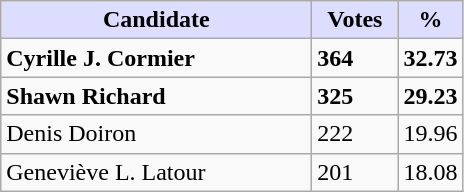<table class="wikitable">
<tr>
<th style="background:#ddf; width:200px;">Candidate</th>
<th style="background:#ddf; width:50px;">Votes</th>
<th style="background:#ddf; width:30px;">%</th>
</tr>
<tr>
<td><strong>Cyrille J. Cormier</strong></td>
<td><strong>364</strong></td>
<td><strong>32.73</strong></td>
</tr>
<tr>
<td><strong>Shawn Richard</strong></td>
<td><strong>325</strong></td>
<td><strong>29.23</strong></td>
</tr>
<tr>
<td>Denis Doiron</td>
<td>222</td>
<td>19.96</td>
</tr>
<tr>
<td>Geneviève L. Latour</td>
<td>201</td>
<td>18.08</td>
</tr>
</table>
